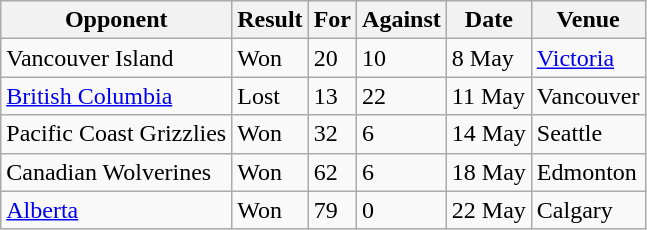<table class="wikitable">
<tr>
<th>Opponent</th>
<th>Result</th>
<th>For</th>
<th>Against</th>
<th>Date</th>
<th>Venue</th>
</tr>
<tr>
<td>Vancouver Island</td>
<td>Won</td>
<td>20</td>
<td>10</td>
<td>8 May</td>
<td><a href='#'>Victoria</a></td>
</tr>
<tr>
<td><a href='#'>British Columbia</a></td>
<td>Lost</td>
<td>13</td>
<td>22</td>
<td>11 May</td>
<td>Vancouver</td>
</tr>
<tr>
<td>Pacific Coast Grizzlies</td>
<td>Won</td>
<td>32</td>
<td>6</td>
<td>14 May</td>
<td>Seattle</td>
</tr>
<tr>
<td>Canadian Wolverines</td>
<td>Won</td>
<td>62</td>
<td>6</td>
<td>18 May</td>
<td>Edmonton</td>
</tr>
<tr>
<td><a href='#'>Alberta</a></td>
<td>Won</td>
<td>79</td>
<td>0</td>
<td>22 May</td>
<td>Calgary</td>
</tr>
</table>
